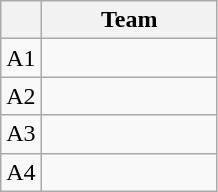<table class="wikitable">
<tr>
<th></th>
<th width=110>Team</th>
</tr>
<tr>
<td align=center>A1</td>
<td></td>
</tr>
<tr>
<td align=center>A2</td>
<td></td>
</tr>
<tr>
<td align=center>A3</td>
<td></td>
</tr>
<tr>
<td align=center>A4</td>
<td></td>
</tr>
</table>
